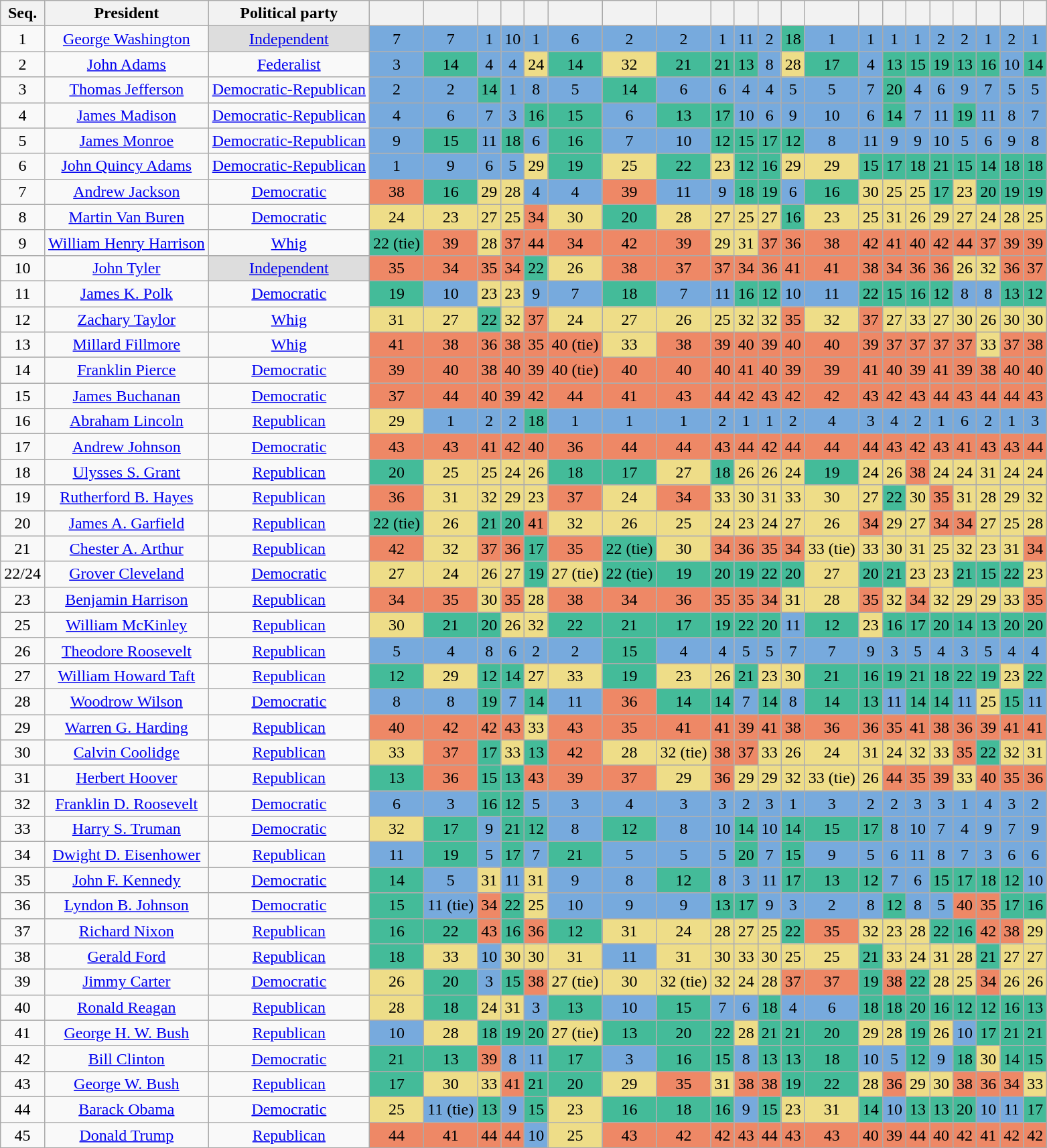<table class="wikitable sortable sticky-table-row1 sticky-table-col2 sort-under-center" style="text-align:center;">
<tr>
<th scope="col">Seq.</th>
<th scope="col">President</th>
<th scope="col">Political party</th>
<th scope="col"></th>
<th scope="col"></th>
<th scope="col"></th>
<th scope="col"></th>
<th scope="col"></th>
<th scope="col"></th>
<th scope="col"></th>
<th scope="col"></th>
<th scope="col"></th>
<th scope="col"></th>
<th scope="col"></th>
<th scope="col"></th>
<th scope="col"></th>
<th scope="col"></th>
<th scope="col"></th>
<th scope="col"></th>
<th scope="col"></th>
<th scope="col"></th>
<th scope="col"></th>
<th scope="col"></th>
<th scope="col"></th>
</tr>
<tr>
<td>1</td>
<td data-sort-value="Washington, George"><a href='#'>George Washington</a></td>
<td bgcolor="#dddddd"><a href='#'>Independent</a></td>
<td style="background:#77aadd;">7</td>
<td style="background:#77aadd;">7</td>
<td style="background:#77aadd;">1</td>
<td style="background:#77aadd;">10</td>
<td style="background:#77aadd;">1</td>
<td style="background:#77aadd;">6</td>
<td style="background:#77aadd;">2</td>
<td style="background:#77aadd;">2</td>
<td style="background:#77aadd;">1</td>
<td style="background:#77aadd;">11</td>
<td style="background:#77aadd;">2</td>
<td style="background:#44bb99;">18</td>
<td style="background:#77aadd;">1</td>
<td style="background:#77aadd;">1</td>
<td style="background:#77aadd;">1</td>
<td style="background:#77aadd;">1</td>
<td style="background:#77aadd;">2</td>
<td style="background:#77aadd;">2</td>
<td style="background:#77aadd;">1</td>
<td style="background:#77aadd;">2</td>
<td style="background:#77aadd;">1</td>
</tr>
<tr>
<td>2</td>
<td data-sort-value="Adams, John"><a href='#'>John Adams</a></td>
<td><a href='#'>Federalist</a></td>
<td style="background:#77aadd;">3</td>
<td style="background:#44bb99;">14</td>
<td style="background:#77aadd;">4</td>
<td style="background:#77aadd;">4</td>
<td style="background:#eedd88;">24</td>
<td style="background:#44bb99;">14</td>
<td style="background:#eedd88;">32</td>
<td style="background:#44bb99;">21</td>
<td style="background:#44bb99;">21</td>
<td style="background:#44bb99;">13</td>
<td style="background:#77aadd;">8</td>
<td style="background:#eedd88;">28</td>
<td style="background:#44bb99;">17</td>
<td style="background:#77aadd;">4</td>
<td style="background:#44bb99;">13</td>
<td style="background:#44bb99;">15</td>
<td style="background:#44bb99;">19</td>
<td style="background:#44bb99;">13</td>
<td style="background:#44bb99;">16</td>
<td style="background:#77aadd;">10</td>
<td style="background:#44bb99;">14</td>
</tr>
<tr>
<td>3</td>
<td data-sort-value="Jefferson, Thomas"><a href='#'>Thomas Jefferson</a></td>
<td><a href='#'>Democratic-Republican</a></td>
<td style="background:#77aadd;">2</td>
<td style="background:#77aadd;">2</td>
<td style="background:#44bb99;">14</td>
<td style="background:#77aadd;">1</td>
<td style="background:#77aadd;">8</td>
<td style="background:#77aadd;">5</td>
<td style="background:#44bb99;">14</td>
<td style="background:#77aadd;">6</td>
<td style="background:#77aadd;">6</td>
<td style="background:#77aadd;">4</td>
<td style="background:#77aadd;">4</td>
<td style="background:#77aadd;">5</td>
<td style="background:#77aadd;">5</td>
<td style="background:#77aadd;">7</td>
<td style="background:#44bb99;">20</td>
<td style="background:#77aadd;">4</td>
<td style="background:#77aadd;">6</td>
<td style="background:#77aadd;">9</td>
<td style="background:#77aadd;">7</td>
<td style="background:#77aadd;">5</td>
<td style="background:#77aadd;">5</td>
</tr>
<tr>
<td>4</td>
<td data-sort-value="Madison, James"><a href='#'>James Madison</a></td>
<td><a href='#'>Democratic-Republican</a></td>
<td style="background:#77aadd;">4</td>
<td style="background:#77aadd;">6</td>
<td style="background:#77aadd;">7</td>
<td style="background:#77aadd;">3</td>
<td style="background:#44bb99;">16</td>
<td style="background:#44bb99;">15</td>
<td style="background:#77aadd;">6</td>
<td style="background:#44bb99;">13</td>
<td style="background:#44bb99;">17</td>
<td style="background:#77aadd;">10</td>
<td style="background:#77aadd;">6</td>
<td style="background:#77aadd;">9</td>
<td style="background:#77aadd;">10</td>
<td style="background:#77aadd;">6</td>
<td style="background:#44bb99;">14</td>
<td style="background:#77aadd;">7</td>
<td style="background:#77aadd;">11</td>
<td style="background:#44bb99;">19</td>
<td style="background:#77aadd;">11</td>
<td style="background:#77aadd;">8</td>
<td style="background:#77aadd;">7</td>
</tr>
<tr>
<td>5</td>
<td data-sort-value="Monroe, James"><a href='#'>James Monroe</a></td>
<td><a href='#'>Democratic-Republican</a></td>
<td style="background:#77aadd;">9</td>
<td style="background:#44bb99;">15</td>
<td style="background:#77aadd;">11</td>
<td style="background:#44bb99;">18</td>
<td style="background:#77aadd;">6</td>
<td style="background:#44bb99;">16</td>
<td style="background:#77aadd;">7</td>
<td style="background:#77aadd;">10</td>
<td style="background:#44bb99;">12</td>
<td style="background:#44bb99;">15</td>
<td style="background:#44bb99;">17</td>
<td style="background:#44bb99;">12</td>
<td style="background:#77aadd;">8</td>
<td style="background:#77aadd;">11</td>
<td style="background:#77aadd;">9</td>
<td style="background:#77aadd;">9</td>
<td style="background:#77aadd;">10</td>
<td style="background:#77aadd;">5</td>
<td style="background:#77aadd;">6</td>
<td style="background:#77aadd;">9</td>
<td style="background:#77aadd;">8</td>
</tr>
<tr>
<td>6</td>
<td data-sort-value="Adams, John Quincy"><a href='#'>John Quincy Adams</a></td>
<td><a href='#'>Democratic-Republican</a></td>
<td style="background:#77aadd;">1</td>
<td style="background:#77aadd;">9</td>
<td style="background:#77aadd;">6</td>
<td style="background:#77aadd;">5</td>
<td style="background:#eedd88;">29</td>
<td style="background:#44bb99;">19</td>
<td style="background:#eedd88;">25</td>
<td style="background:#44bb99;">22</td>
<td style="background:#eedd88;">23</td>
<td style="background:#44bb99;">12</td>
<td style="background:#44bb99;">16</td>
<td style="background:#eedd88;">29</td>
<td style="background:#eedd88;">29</td>
<td style="background:#44bb99;">15</td>
<td style="background:#44bb99;">17</td>
<td style="background:#44bb99;">18</td>
<td style="background:#44bb99;">21</td>
<td style="background:#44bb99;">15</td>
<td style="background:#44bb99;">14</td>
<td style="background:#44bb99;">18</td>
<td style="background:#44bb99;">18</td>
</tr>
<tr>
<td>7</td>
<td data-sort-value="Jackson, Andrew"><a href='#'>Andrew Jackson</a></td>
<td><a href='#'>Democratic</a></td>
<td style="background:#ee8866;">38</td>
<td style="background:#44bb99;">16</td>
<td style="background:#eedd88;">29</td>
<td style="background:#eedd88;">28</td>
<td style="background:#77aadd;">4</td>
<td style="background:#77aadd;">4</td>
<td style="background:#ee8866;">39</td>
<td style="background:#77aadd;">11</td>
<td style="background:#77aadd;">9</td>
<td style="background:#44bb99;">18</td>
<td style="background:#44bb99;">19</td>
<td style="background:#77aadd;">6</td>
<td style="background:#44bb99;">16</td>
<td style="background:#eedd88;">30</td>
<td style="background:#eedd88;">25</td>
<td style="background:#eedd88;">25</td>
<td style="background:#44bb99;">17</td>
<td style="background:#eedd88;">23</td>
<td style="background:#44bb99;">20</td>
<td style="background:#44bb99;">19</td>
<td style="background:#44bb99;">19</td>
</tr>
<tr>
<td>8</td>
<td data-sort-value="Van Buren, Martin"><a href='#'>Martin Van Buren</a></td>
<td><a href='#'>Democratic</a></td>
<td style="background:#eedd88;">24</td>
<td style="background:#eedd88;">23</td>
<td style="background:#eedd88;">27</td>
<td style="background:#eedd88;">25</td>
<td style="background:#ee8866;">34</td>
<td style="background:#eedd88;">30</td>
<td style="background:#44bb99;">20</td>
<td style="background:#eedd88;">28</td>
<td style="background:#eedd88;">27</td>
<td style="background:#eedd88;">25</td>
<td style="background:#eedd88;">27</td>
<td style="background:#44bb99;">16</td>
<td style="background:#eedd88;">23</td>
<td style="background:#eedd88;">25</td>
<td style="background:#eedd88;">31</td>
<td style="background:#eedd88;">26</td>
<td style="background:#eedd88;">29</td>
<td style="background:#eedd88;">27</td>
<td style="background:#eedd88;">24</td>
<td style="background:#eedd88;">28</td>
<td style="background:#eedd88;">25</td>
</tr>
<tr>
<td>9</td>
<td data-sort-value="Harrison, William Henry"><a href='#'>William Henry Harrison</a></td>
<td><a href='#'>Whig</a></td>
<td style="background:#44bb99;">22 (tie)</td>
<td style="background:#ee8866;">39</td>
<td style="background:#eedd88;">28</td>
<td style="background:#ee8866;">37</td>
<td style="background:#ee8866;">44</td>
<td style="background:#ee8866;">34</td>
<td style="background:#ee8866;">42</td>
<td style="background:#ee8866;">39</td>
<td style="background:#eedd88;">29</td>
<td style="background:#eedd88;">31</td>
<td style="background:#ee8866;">37</td>
<td style="background:#ee8866;">36</td>
<td style="background:#ee8866;">38</td>
<td style="background:#ee8866;">42</td>
<td style="background:#ee8866;">41</td>
<td style="background:#ee8866;">40</td>
<td style="background:#ee8866;">42</td>
<td style="background:#ee8866;">44</td>
<td style="background:#ee8866;">37</td>
<td style="background:#ee8866;">39</td>
<td style="background:#ee8866;">39</td>
</tr>
<tr>
<td>10</td>
<td data-sort-value="Tyler, John"><a href='#'>John Tyler</a></td>
<td bgcolor="#dddddd"><a href='#'>Independent</a></td>
<td style="background:#ee8866;">35</td>
<td style="background:#ee8866;">34</td>
<td style="background:#ee8866;">35</td>
<td style="background:#ee8866;">34</td>
<td style="background:#44bb99;">22</td>
<td style="background:#eedd88;">26</td>
<td style="background:#ee8866;">38</td>
<td style="background:#ee8866;">37</td>
<td style="background:#ee8866;">37</td>
<td style="background:#ee8866;">34</td>
<td style="background:#ee8866;">36</td>
<td style="background:#ee8866;">41</td>
<td style="background:#ee8866;">41</td>
<td style="background:#ee8866;">38</td>
<td style="background:#ee8866;">34</td>
<td style="background:#ee8866;">36</td>
<td style="background:#ee8866;">36</td>
<td style="background:#eedd88;">26</td>
<td style="background:#eedd88;">32</td>
<td style="background:#ee8866;">36</td>
<td style="background:#ee8866;">37</td>
</tr>
<tr>
<td>11</td>
<td data-sort-value="Polk, James K."><a href='#'>James K. Polk</a></td>
<td><a href='#'>Democratic</a></td>
<td style="background:#44bb99;">19</td>
<td style="background:#77aadd;">10</td>
<td style="background:#eedd88;">23</td>
<td style="background:#eedd88;">23</td>
<td style="background:#77aadd;">9</td>
<td style="background:#77aadd;">7</td>
<td style="background:#44bb99;">18</td>
<td style="background:#77aadd;">7</td>
<td style="background:#77aadd;">11</td>
<td style="background:#44bb99;">16</td>
<td style="background:#44bb99;">12</td>
<td style="background:#77aadd;">10</td>
<td style="background:#77aadd;">11</td>
<td style="background:#44bb99;">22</td>
<td style="background:#44bb99;">15</td>
<td style="background:#44bb99;">16</td>
<td style="background:#44bb99;">12</td>
<td style="background:#77aadd;">8</td>
<td style="background:#77aadd;">8</td>
<td style="background:#44bb99;">13</td>
<td style="background:#44bb99;">12</td>
</tr>
<tr>
<td>12</td>
<td data-sort-value="Taylor, Zachary"><a href='#'>Zachary Taylor</a></td>
<td><a href='#'>Whig</a></td>
<td style="background:#eedd88;">31</td>
<td style="background:#eedd88;">27</td>
<td style="background:#44bb99;">22</td>
<td style="background:#eedd88;">32</td>
<td style="background:#ee8866;">37</td>
<td style="background:#eedd88;">24</td>
<td style="background:#eedd88;">27</td>
<td style="background:#eedd88;">26</td>
<td style="background:#eedd88;">25</td>
<td style="background:#eedd88;">32</td>
<td style="background:#eedd88;">32</td>
<td style="background:#ee8866;">35</td>
<td style="background:#eedd88;">32</td>
<td style="background:#ee8866;">37</td>
<td style="background:#eedd88;">27</td>
<td style="background:#eedd88;">33</td>
<td style="background:#eedd88;">27</td>
<td style="background:#eedd88;">30</td>
<td style="background:#eedd88;">26</td>
<td style="background:#eedd88;">30</td>
<td style="background:#eedd88;">30</td>
</tr>
<tr>
<td>13</td>
<td data-sort-value="Fillmore, Millard"><a href='#'>Millard Fillmore</a></td>
<td><a href='#'>Whig</a></td>
<td style="background:#ee8866;">41</td>
<td style="background:#ee8866;">38</td>
<td style="background:#ee8866;">36</td>
<td style="background:#ee8866;">38</td>
<td style="background:#ee8866;">35</td>
<td style="background:#ee8866;">40 (tie)</td>
<td style="background:#eedd88;">33</td>
<td style="background:#ee8866;">38</td>
<td style="background:#ee8866;">39</td>
<td style="background:#ee8866;">40</td>
<td style="background:#ee8866;">39</td>
<td style="background:#ee8866;">40</td>
<td style="background:#ee8866;">40</td>
<td style="background:#ee8866;">39</td>
<td style="background:#ee8866;">37</td>
<td style="background:#ee8866;">37</td>
<td style="background:#ee8866;">37</td>
<td style="background:#ee8866;">37</td>
<td style="background:#eedd88;">33</td>
<td style="background:#ee8866;">37</td>
<td style="background:#ee8866;">38</td>
</tr>
<tr>
<td>14</td>
<td data-sort-value="Pierce, Franklin"><a href='#'>Franklin Pierce</a></td>
<td><a href='#'>Democratic</a></td>
<td style="background:#ee8866;">39</td>
<td style="background:#ee8866;">40</td>
<td style="background:#ee8866;">38</td>
<td style="background:#ee8866;">40</td>
<td style="background:#ee8866;">39</td>
<td style="background:#ee8866;">40 (tie)</td>
<td style="background:#ee8866;">40</td>
<td style="background:#ee8866;">40</td>
<td style="background:#ee8866;">40</td>
<td style="background:#ee8866;">41</td>
<td style="background:#ee8866;">40</td>
<td style="background:#ee8866;">39</td>
<td style="background:#ee8866;">39</td>
<td style="background:#ee8866;">41</td>
<td style="background:#ee8866;">40</td>
<td style="background:#ee8866;">39</td>
<td style="background:#ee8866;">41</td>
<td style="background:#ee8866;">39</td>
<td style="background:#ee8866;">38</td>
<td style="background:#ee8866;">40</td>
<td style="background:#ee8866;">40</td>
</tr>
<tr>
<td>15</td>
<td data-sort-value="Buchanan, James"><a href='#'>James Buchanan</a></td>
<td><a href='#'>Democratic</a></td>
<td style="background:#ee8866;">37</td>
<td style="background:#ee8866;">44</td>
<td style="background:#ee8866;">40</td>
<td style="background:#ee8866;">39</td>
<td style="background:#ee8866;">42</td>
<td style="background:#ee8866;">44</td>
<td style="background:#ee8866;">41</td>
<td style="background:#ee8866;">43</td>
<td style="background:#ee8866;">44</td>
<td style="background:#ee8866;">42</td>
<td style="background:#ee8866;">43</td>
<td style="background:#ee8866;">42</td>
<td style="background:#ee8866;">42</td>
<td style="background:#ee8866;">43</td>
<td style="background:#ee8866;">42</td>
<td style="background:#ee8866;">43</td>
<td style="background:#ee8866;">44</td>
<td style="background:#ee8866;">43</td>
<td style="background:#ee8866;">44</td>
<td style="background:#ee8866;">44</td>
<td style="background:#ee8866;">43</td>
</tr>
<tr>
<td>16</td>
<td data-sort-value="Lincoln, Abraham"><a href='#'>Abraham Lincoln</a></td>
<td><a href='#'>Republican</a></td>
<td style="background:#eedd88;">29</td>
<td style="background:#77aadd;">1</td>
<td style="background:#77aadd;">2</td>
<td style="background:#77aadd;">2</td>
<td style="background:#44bb99;">18</td>
<td style="background:#77aadd;">1</td>
<td style="background:#77aadd;">1</td>
<td style="background:#77aadd;">1</td>
<td style="background:#77aadd;">2</td>
<td style="background:#77aadd;">1</td>
<td style="background:#77aadd;">1</td>
<td style="background:#77aadd;">2</td>
<td style="background:#77aadd;">4</td>
<td style="background:#77aadd;">3</td>
<td style="background:#77aadd;">4</td>
<td style="background:#77aadd;">2</td>
<td style="background:#77aadd;">1</td>
<td style="background:#77aadd;">6</td>
<td style="background:#77aadd;">2</td>
<td style="background:#77aadd;">1</td>
<td style="background:#77aadd;">3</td>
</tr>
<tr>
<td>17</td>
<td data-sort-value="Johnson, Andrew"><a href='#'>Andrew Johnson</a></td>
<td><a href='#'>Democratic</a></td>
<td style="background:#ee8866;">43</td>
<td style="background:#ee8866;">43</td>
<td style="background:#ee8866;">41</td>
<td style="background:#ee8866;">42</td>
<td style="background:#ee8866;">40</td>
<td style="background:#ee8866;">36</td>
<td style="background:#ee8866;">44</td>
<td style="background:#ee8866;">44</td>
<td style="background:#ee8866;">43</td>
<td style="background:#ee8866;">44</td>
<td style="background:#ee8866;">42</td>
<td style="background:#ee8866;">44</td>
<td style="background:#ee8866;">44</td>
<td style="background:#ee8866;">44</td>
<td style="background:#ee8866;">43</td>
<td style="background:#ee8866;">42</td>
<td style="background:#ee8866;">43</td>
<td style="background:#ee8866;">41</td>
<td style="background:#ee8866;">43</td>
<td style="background:#ee8866;">43</td>
<td style="background:#ee8866;">44</td>
</tr>
<tr>
<td>18</td>
<td data-sort-value="Grant, Ulysses S."><a href='#'>Ulysses S. Grant</a></td>
<td><a href='#'>Republican</a></td>
<td style="background:#44bb99;">20</td>
<td style="background:#eedd88;">25</td>
<td style="background:#eedd88;">25</td>
<td style="background:#eedd88;">24</td>
<td style="background:#eedd88;">26</td>
<td style="background:#44bb99;">18</td>
<td style="background:#44bb99;">17</td>
<td style="background:#eedd88;">27</td>
<td style="background:#44bb99;">18</td>
<td style="background:#eedd88;">26</td>
<td style="background:#eedd88;">26</td>
<td style="background:#eedd88;">24</td>
<td style="background:#44bb99;">19</td>
<td style="background:#eedd88;">24</td>
<td style="background:#eedd88;">26</td>
<td style="background:#ee8866;">38</td>
<td style="background:#eedd88;">24</td>
<td style="background:#eedd88;">24</td>
<td style="background:#eedd88;">31</td>
<td style="background:#eedd88;">24</td>
<td style="background:#eedd88;">24</td>
</tr>
<tr>
<td>19</td>
<td data-sort-value="Hayes, Rutherford B."><a href='#'>Rutherford B. Hayes</a></td>
<td><a href='#'>Republican</a></td>
<td style="background:#ee8866;">36</td>
<td style="background:#eedd88;">31</td>
<td style="background:#eedd88;">32</td>
<td style="background:#eedd88;">29</td>
<td style="background:#eedd88;">23</td>
<td style="background:#ee8866;">37</td>
<td style="background:#eedd88;">24</td>
<td style="background:#ee8866;">34</td>
<td style="background:#eedd88;">33</td>
<td style="background:#eedd88;">30</td>
<td style="background:#eedd88;">31</td>
<td style="background:#eedd88;">33</td>
<td style="background:#eedd88;">30</td>
<td style="background:#eedd88;">27</td>
<td style="background:#44bb99;">22</td>
<td style="background:#eedd88;">30</td>
<td style="background:#ee8866;">35</td>
<td style="background:#eedd88;">31</td>
<td style="background:#eedd88;">28</td>
<td style="background:#eedd88;">29</td>
<td style="background:#eedd88;">32</td>
</tr>
<tr>
<td>20</td>
<td data-sort-value="Garfield, James A."><a href='#'>James A. Garfield</a></td>
<td><a href='#'>Republican</a></td>
<td style="background:#44bb99;">22 (tie)</td>
<td style="background:#eedd88;">26</td>
<td style="background:#44bb99;">21</td>
<td style="background:#44bb99;">20</td>
<td style="background:#ee8866;">41</td>
<td style="background:#eedd88;">32</td>
<td style="background:#eedd88;">26</td>
<td style="background:#eedd88;">25</td>
<td style="background:#eedd88;">24</td>
<td style="background:#eedd88;">23</td>
<td style="background:#eedd88;">24</td>
<td style="background:#eedd88;">27</td>
<td style="background:#eedd88;">26</td>
<td style="background:#ee8866;">34</td>
<td style="background:#eedd88;">29</td>
<td style="background:#eedd88;">27</td>
<td style="background:#ee8866;">34</td>
<td style="background:#ee8866;">34</td>
<td style="background:#eedd88;">27</td>
<td style="background:#eedd88;">25</td>
<td style="background:#eedd88;">28</td>
</tr>
<tr>
<td>21</td>
<td data-sort-value="Arthur, Chester A."><a href='#'>Chester A. Arthur</a></td>
<td><a href='#'>Republican</a></td>
<td style="background:#ee8866;">42</td>
<td style="background:#eedd88;">32</td>
<td style="background:#ee8866;">37</td>
<td style="background:#ee8866;">36</td>
<td style="background:#44bb99;">17</td>
<td style="background:#ee8866;">35</td>
<td style="background:#44bb99;">22 (tie)</td>
<td style="background:#eedd88;">30</td>
<td style="background:#ee8866;">34</td>
<td style="background:#ee8866;">36</td>
<td style="background:#ee8866;">35</td>
<td style="background:#ee8866;">34</td>
<td style="background:#eedd88;">33 (tie)</td>
<td style="background:#eedd88;">33</td>
<td style="background:#eedd88;">30</td>
<td style="background:#eedd88;">31</td>
<td style="background:#eedd88;">25</td>
<td style="background:#eedd88;">32</td>
<td style="background:#eedd88;">23</td>
<td style="background:#eedd88;">31</td>
<td style="background:#ee8866;">34</td>
</tr>
<tr>
<td>22/24</td>
<td data-sort-value="Cleveland, Grover"><a href='#'>Grover Cleveland</a></td>
<td><a href='#'>Democratic</a></td>
<td style="background:#eedd88;">27</td>
<td style="background:#eedd88;">24</td>
<td style="background:#eedd88;">26</td>
<td style="background:#eedd88;">27</td>
<td style="background:#44bb99;">19</td>
<td style="background:#eedd88;">27 (tie)</td>
<td style="background:#44bb99;">22 (tie)</td>
<td style="background:#44bb99;">19</td>
<td style="background:#44bb99;">20</td>
<td style="background:#44bb99;">19</td>
<td style="background:#44bb99;">22</td>
<td style="background:#44bb99;">20</td>
<td style="background:#eedd88;">27</td>
<td style="background:#44bb99;">20</td>
<td style="background:#44bb99;">21</td>
<td style="background:#eedd88;">23</td>
<td style="background:#eedd88;">23</td>
<td style="background:#44bb99;">21</td>
<td style="background:#44bb99;">15</td>
<td style="background:#44bb99;">22</td>
<td style="background:#eedd88;">23</td>
</tr>
<tr>
<td>23</td>
<td data-sort-value="Harrison, Benjamin"><a href='#'>Benjamin Harrison</a></td>
<td><a href='#'>Republican</a></td>
<td style="background:#ee8866;">34</td>
<td style="background:#ee8866;">35</td>
<td style="background:#eedd88;">30</td>
<td style="background:#ee8866;">35</td>
<td style="background:#eedd88;">28</td>
<td style="background:#ee8866;">38</td>
<td style="background:#ee8866;">34</td>
<td style="background:#ee8866;">36</td>
<td style="background:#ee8866;">35</td>
<td style="background:#ee8866;">35</td>
<td style="background:#ee8866;">34</td>
<td style="background:#eedd88;">31</td>
<td style="background:#eedd88;">28</td>
<td style="background:#ee8866;">35</td>
<td style="background:#eedd88;">32</td>
<td style="background:#ee8866;">34</td>
<td style="background:#eedd88;">32</td>
<td style="background:#eedd88;">29</td>
<td style="background:#eedd88;">29</td>
<td style="background:#eedd88;">33</td>
<td style="background:#ee8866;">35</td>
</tr>
<tr>
<td>25</td>
<td data-sort-value="McKinley, William"><a href='#'>William McKinley</a></td>
<td><a href='#'>Republican</a></td>
<td style="background:#eedd88;">30</td>
<td style="background:#44bb99;">21</td>
<td style="background:#44bb99;">20</td>
<td style="background:#eedd88;">26</td>
<td style="background:#eedd88;">32</td>
<td style="background:#44bb99;">22</td>
<td style="background:#44bb99;">21</td>
<td style="background:#44bb99;">17</td>
<td style="background:#44bb99;">19</td>
<td style="background:#44bb99;">22</td>
<td style="background:#44bb99;">20</td>
<td style="background:#77aadd;">11</td>
<td style="background:#44bb99;">12</td>
<td style="background:#eedd88;">23</td>
<td style="background:#44bb99;">16</td>
<td style="background:#44bb99;">17</td>
<td style="background:#44bb99;">20</td>
<td style="background:#44bb99;">14</td>
<td style="background:#44bb99;">13</td>
<td style="background:#44bb99;">20</td>
<td style="background:#44bb99;">20</td>
</tr>
<tr>
<td>26</td>
<td data-sort-value="Roosevelt, Theodore"><a href='#'>Theodore Roosevelt</a></td>
<td><a href='#'>Republican</a></td>
<td style="background:#77aadd;">5</td>
<td style="background:#77aadd;">4</td>
<td style="background:#77aadd;">8</td>
<td style="background:#77aadd;">6</td>
<td style="background:#77aadd;">2</td>
<td style="background:#77aadd;">2</td>
<td style="background:#44bb99;">15</td>
<td style="background:#77aadd;">4</td>
<td style="background:#77aadd;">4</td>
<td style="background:#77aadd;">5</td>
<td style="background:#77aadd;">5</td>
<td style="background:#77aadd;">7</td>
<td style="background:#77aadd;">7</td>
<td style="background:#77aadd;">9</td>
<td style="background:#77aadd;">3</td>
<td style="background:#77aadd;">5</td>
<td style="background:#77aadd;">4</td>
<td style="background:#77aadd;">3</td>
<td style="background:#77aadd;">5</td>
<td style="background:#77aadd;">4</td>
<td style="background:#77aadd;">4</td>
</tr>
<tr>
<td>27</td>
<td data-sort-value="Taft, William Howard"><a href='#'>William Howard Taft</a></td>
<td><a href='#'>Republican</a></td>
<td style="background:#44bb99;">12</td>
<td style="background:#eedd88;">29</td>
<td style="background:#44bb99;">12</td>
<td style="background:#44bb99;">14</td>
<td style="background:#eedd88;">27</td>
<td style="background:#eedd88;">33</td>
<td style="background:#44bb99;">19</td>
<td style="background:#eedd88;">23</td>
<td style="background:#eedd88;">26</td>
<td style="background:#44bb99;">21</td>
<td style="background:#eedd88;">23</td>
<td style="background:#eedd88;">30</td>
<td style="background:#44bb99;">21</td>
<td style="background:#44bb99;">16</td>
<td style="background:#44bb99;">19</td>
<td style="background:#44bb99;">21</td>
<td style="background:#44bb99;">18</td>
<td style="background:#44bb99;">22</td>
<td style="background:#44bb99;">19</td>
<td style="background:#eedd88;">23</td>
<td style="background:#44bb99;">22</td>
</tr>
<tr>
<td>28</td>
<td data-sort-value="Wilson, Woodrow"><a href='#'>Woodrow Wilson</a></td>
<td><a href='#'>Democratic</a></td>
<td style="background:#77aadd;">8</td>
<td style="background:#77aadd;">8</td>
<td style="background:#44bb99;">19</td>
<td style="background:#77aadd;">7</td>
<td style="background:#44bb99;">14</td>
<td style="background:#77aadd;">11</td>
<td style="background:#ee8866;">36</td>
<td style="background:#44bb99;">14</td>
<td style="background:#44bb99;">14</td>
<td style="background:#77aadd;">7</td>
<td style="background:#44bb99;">14</td>
<td style="background:#77aadd;">8</td>
<td style="background:#44bb99;">14</td>
<td style="background:#44bb99;">13</td>
<td style="background:#77aadd;">11</td>
<td style="background:#44bb99;">14</td>
<td style="background:#44bb99;">14</td>
<td style="background:#77aadd;">11</td>
<td style="background:#eedd88;">25</td>
<td style="background:#44bb99;">15</td>
<td style="background:#77aadd;">11</td>
</tr>
<tr>
<td>29</td>
<td data-sort-value="Harding, Warren G."><a href='#'>Warren G. Harding</a></td>
<td><a href='#'>Republican</a></td>
<td style="background:#ee8866;">40</td>
<td style="background:#ee8866;">42</td>
<td style="background:#ee8866;">42</td>
<td style="background:#ee8866;">43</td>
<td style="background:#eedd88;">33</td>
<td style="background:#ee8866;">43</td>
<td style="background:#ee8866;">35</td>
<td style="background:#ee8866;">41</td>
<td style="background:#ee8866;">41</td>
<td style="background:#ee8866;">39</td>
<td style="background:#ee8866;">41</td>
<td style="background:#ee8866;">38</td>
<td style="background:#ee8866;">36</td>
<td style="background:#ee8866;">36</td>
<td style="background:#ee8866;">35</td>
<td style="background:#ee8866;">41</td>
<td style="background:#ee8866;">38</td>
<td style="background:#ee8866;">36</td>
<td style="background:#ee8866;">39</td>
<td style="background:#ee8866;">41</td>
<td style="background:#ee8866;">41</td>
</tr>
<tr>
<td>30</td>
<td data-sort-value="Coolidge, Calvin"><a href='#'>Calvin Coolidge</a></td>
<td><a href='#'>Republican</a></td>
<td style="background:#eedd88;">33</td>
<td style="background:#ee8866;">37</td>
<td style="background:#44bb99;">17</td>
<td style="background:#eedd88;">33</td>
<td style="background:#44bb99;">13</td>
<td style="background:#ee8866;">42</td>
<td style="background:#eedd88;">28</td>
<td style="background:#eedd88;">32 (tie)</td>
<td style="background:#ee8866;">38</td>
<td style="background:#ee8866;">37</td>
<td style="background:#eedd88;">33</td>
<td style="background:#eedd88;">26</td>
<td style="background:#eedd88;">24</td>
<td style="background:#eedd88;">31</td>
<td style="background:#eedd88;">24</td>
<td style="background:#eedd88;">32</td>
<td style="background:#eedd88;">33</td>
<td style="background:#ee8866;">35</td>
<td style="background:#44bb99;">22</td>
<td style="background:#eedd88;">32</td>
<td style="background:#eedd88;">31</td>
</tr>
<tr>
<td>31</td>
<td data-sort-value="Hoover, Herbert"><a href='#'>Herbert Hoover</a></td>
<td><a href='#'>Republican</a></td>
<td style="background:#44bb99;">13</td>
<td style="background:#ee8866;">36</td>
<td style="background:#44bb99;">15</td>
<td style="background:#44bb99;">13</td>
<td style="background:#ee8866;">43</td>
<td style="background:#ee8866;">39</td>
<td style="background:#ee8866;">37</td>
<td style="background:#eedd88;">29</td>
<td style="background:#ee8866;">36</td>
<td style="background:#eedd88;">29</td>
<td style="background:#eedd88;">29</td>
<td style="background:#eedd88;">32</td>
<td style="background:#eedd88;">33 (tie)</td>
<td style="background:#eedd88;">26</td>
<td style="background:#ee8866;">44</td>
<td style="background:#ee8866;">35</td>
<td style="background:#ee8866;">39</td>
<td style="background:#eedd88;">33</td>
<td style="background:#ee8866;">40</td>
<td style="background:#ee8866;">35</td>
<td style="background:#ee8866;">36</td>
</tr>
<tr>
<td>32</td>
<td data-sort-value="Roosevelt, Franklin D."><a href='#'>Franklin D. Roosevelt</a></td>
<td><a href='#'>Democratic</a></td>
<td style="background:#77aadd;">6</td>
<td style="background:#77aadd;">3</td>
<td style="background:#44bb99;">16</td>
<td style="background:#44bb99;">12</td>
<td style="background:#77aadd;">5</td>
<td style="background:#77aadd;">3</td>
<td style="background:#77aadd;">4</td>
<td style="background:#77aadd;">3</td>
<td style="background:#77aadd;">3</td>
<td style="background:#77aadd;">2</td>
<td style="background:#77aadd;">3</td>
<td style="background:#77aadd;">1</td>
<td style="background:#77aadd;">3</td>
<td style="background:#77aadd;">2</td>
<td style="background:#77aadd;">2</td>
<td style="background:#77aadd;">3</td>
<td style="background:#77aadd;">3</td>
<td style="background:#77aadd;">1</td>
<td style="background:#77aadd;">4</td>
<td style="background:#77aadd;">3</td>
<td style="background:#77aadd;">2</td>
</tr>
<tr>
<td>33</td>
<td data-sort-value="Truman, Harry S."><a href='#'>Harry S. Truman</a></td>
<td><a href='#'>Democratic</a></td>
<td style="background:#eedd88;">32</td>
<td style="background:#44bb99;">17</td>
<td style="background:#77aadd;">9</td>
<td style="background:#44bb99;">21</td>
<td style="background:#44bb99;">12</td>
<td style="background:#77aadd;">8</td>
<td style="background:#44bb99;">12</td>
<td style="background:#77aadd;">8</td>
<td style="background:#77aadd;">10</td>
<td style="background:#44bb99;">14</td>
<td style="background:#77aadd;">10</td>
<td style="background:#44bb99;">14</td>
<td style="background:#44bb99;">15</td>
<td style="background:#44bb99;">17</td>
<td style="background:#77aadd;">8</td>
<td style="background:#77aadd;">10</td>
<td style="background:#77aadd;">7</td>
<td style="background:#77aadd;">4</td>
<td style="background:#77aadd;">9</td>
<td style="background:#77aadd;">7</td>
<td style="background:#77aadd;">9</td>
</tr>
<tr>
<td>34</td>
<td data-sort-value="Eisenhower, Dwight D."><a href='#'>Dwight D. Eisenhower</a></td>
<td><a href='#'>Republican</a></td>
<td style="background:#77aadd;">11</td>
<td style="background:#44bb99;">19</td>
<td style="background:#77aadd;">5</td>
<td style="background:#44bb99;">17</td>
<td style="background:#77aadd;">7</td>
<td style="background:#44bb99;">21</td>
<td style="background:#77aadd;">5</td>
<td style="background:#77aadd;">5</td>
<td style="background:#77aadd;">5</td>
<td style="background:#44bb99;">20</td>
<td style="background:#77aadd;">7</td>
<td style="background:#44bb99;">15</td>
<td style="background:#77aadd;">9</td>
<td style="background:#77aadd;">5</td>
<td style="background:#77aadd;">6</td>
<td style="background:#77aadd;">11</td>
<td style="background:#77aadd;">8</td>
<td style="background:#77aadd;">7</td>
<td style="background:#77aadd;">3</td>
<td style="background:#77aadd;">6</td>
<td style="background:#77aadd;">6</td>
</tr>
<tr>
<td>35</td>
<td data-sort-value="Kennedy, John F."><a href='#'>John F. Kennedy</a></td>
<td><a href='#'>Democratic</a></td>
<td style="background:#44bb99;">14</td>
<td style="background:#77aadd;">5</td>
<td style="background:#eedd88;">31</td>
<td style="background:#77aadd;">11</td>
<td style="background:#eedd88;">31</td>
<td style="background:#77aadd;">9</td>
<td style="background:#77aadd;">8</td>
<td style="background:#44bb99;">12</td>
<td style="background:#77aadd;">8</td>
<td style="background:#77aadd;">3</td>
<td style="background:#77aadd;">11</td>
<td style="background:#44bb99;">17</td>
<td style="background:#44bb99;">13</td>
<td style="background:#44bb99;">12</td>
<td style="background:#77aadd;">7</td>
<td style="background:#77aadd;">6</td>
<td style="background:#44bb99;">15</td>
<td style="background:#44bb99;">17</td>
<td style="background:#44bb99;">18</td>
<td style="background:#44bb99;">12</td>
<td style="background:#77aadd;">10</td>
</tr>
<tr>
<td>36</td>
<td data-sort-value="Johnson, Lyndon B."><a href='#'>Lyndon B. Johnson</a></td>
<td><a href='#'>Democratic</a></td>
<td style="background:#44bb99;">15</td>
<td style="background:#77aadd;">11 (tie)</td>
<td style="background:#ee8866;">34</td>
<td style="background:#44bb99;">22</td>
<td style="background:#eedd88;">25</td>
<td style="background:#77aadd;">10</td>
<td style="background:#77aadd;">9</td>
<td style="background:#77aadd;">9</td>
<td style="background:#44bb99;">13</td>
<td style="background:#44bb99;">17</td>
<td style="background:#77aadd;">9</td>
<td style="background:#77aadd;">3</td>
<td style="background:#77aadd;">2</td>
<td style="background:#77aadd;">8</td>
<td style="background:#44bb99;">12</td>
<td style="background:#77aadd;">8</td>
<td style="background:#77aadd;">5</td>
<td style="background:#ee8866;">40</td>
<td style="background:#ee8866;">35</td>
<td style="background:#44bb99;">17</td>
<td style="background:#44bb99;">16</td>
</tr>
<tr>
<td>37</td>
<td data-sort-value="Nixon, Richard"><a href='#'>Richard Nixon</a></td>
<td><a href='#'>Republican</a></td>
<td style="background:#44bb99;">16</td>
<td style="background:#44bb99;">22</td>
<td style="background:#ee8866;">43</td>
<td style="background:#44bb99;">16</td>
<td style="background:#ee8866;">36</td>
<td style="background:#44bb99;">12</td>
<td style="background:#eedd88;">31</td>
<td style="background:#eedd88;">24</td>
<td style="background:#eedd88;">28</td>
<td style="background:#eedd88;">27</td>
<td style="background:#eedd88;">25</td>
<td style="background:#44bb99;">22</td>
<td style="background:#ee8866;">35</td>
<td style="background:#eedd88;">32</td>
<td style="background:#eedd88;">23</td>
<td style="background:#eedd88;">28</td>
<td style="background:#44bb99;">22</td>
<td style="background:#44bb99;">16</td>
<td style="background:#ee8866;">42</td>
<td style="background:#ee8866;">38</td>
<td style="background:#eedd88;">29</td>
</tr>
<tr>
<td>38</td>
<td data-sort-value="Ford, Gerald"><a href='#'>Gerald Ford</a></td>
<td><a href='#'>Republican</a></td>
<td style="background:#44bb99;">18</td>
<td style="background:#eedd88;">33</td>
<td style="background:#77aadd;">10</td>
<td style="background:#eedd88;">30</td>
<td style="background:#eedd88;">30</td>
<td style="background:#eedd88;">31</td>
<td style="background:#77aadd;">11</td>
<td style="background:#eedd88;">31</td>
<td style="background:#eedd88;">30</td>
<td style="background:#eedd88;">33</td>
<td style="background:#eedd88;">30</td>
<td style="background:#eedd88;">25</td>
<td style="background:#eedd88;">25</td>
<td style="background:#44bb99;">21</td>
<td style="background:#eedd88;">33</td>
<td style="background:#eedd88;">24</td>
<td style="background:#eedd88;">31</td>
<td style="background:#eedd88;">28</td>
<td style="background:#44bb99;">21</td>
<td style="background:#eedd88;">27</td>
<td style="background:#eedd88;">27</td>
</tr>
<tr>
<td>39</td>
<td data-sort-value="Carter, Jimmy"><a href='#'>Jimmy Carter</a></td>
<td><a href='#'>Democratic</a></td>
<td style="background:#eedd88;">26</td>
<td style="background:#44bb99;">20</td>
<td style="background:#77aadd;">3</td>
<td style="background:#44bb99;">15</td>
<td style="background:#ee8866;">38</td>
<td style="background:#eedd88;">27 (tie)</td>
<td style="background:#eedd88;">30</td>
<td style="background:#eedd88;">32 (tie)</td>
<td style="background:#eedd88;">32</td>
<td style="background:#eedd88;">24</td>
<td style="background:#eedd88;">28</td>
<td style="background:#ee8866;">37</td>
<td style="background:#ee8866;">37</td>
<td style="background:#44bb99;">19</td>
<td style="background:#ee8866;">38</td>
<td style="background:#44bb99;">22</td>
<td style="background:#eedd88;">28</td>
<td style="background:#eedd88;">25</td>
<td style="background:#ee8866;">34</td>
<td style="background:#eedd88;">26</td>
<td style="background:#eedd88;">26</td>
</tr>
<tr>
<td>40</td>
<td data-sort-value="Reagan, Ronald"><a href='#'>Ronald Reagan</a></td>
<td><a href='#'>Republican</a></td>
<td style="background:#eedd88;">28</td>
<td style="background:#44bb99;">18</td>
<td style="background:#eedd88;">24</td>
<td style="background:#eedd88;">31</td>
<td style="background:#77aadd;">3</td>
<td style="background:#44bb99;">13</td>
<td style="background:#77aadd;">10</td>
<td style="background:#44bb99;">15</td>
<td style="background:#77aadd;">7</td>
<td style="background:#77aadd;">6</td>
<td style="background:#44bb99;">18</td>
<td style="background:#77aadd;">4</td>
<td style="background:#77aadd;">6</td>
<td style="background:#44bb99;">18</td>
<td style="background:#44bb99;">18</td>
<td style="background:#44bb99;">20</td>
<td style="background:#44bb99;">16</td>
<td style="background:#44bb99;">12</td>
<td style="background:#44bb99;">12</td>
<td style="background:#44bb99;">16</td>
<td style="background:#44bb99;">13</td>
</tr>
<tr>
<td>41</td>
<td data-sort-value="Bush, George H. W."><a href='#'>George H. W. Bush</a></td>
<td><a href='#'>Republican</a></td>
<td style="background:#77aadd;">10</td>
<td style="background:#eedd88;">28</td>
<td style="background:#44bb99;">18</td>
<td style="background:#44bb99;">19</td>
<td style="background:#44bb99;">20</td>
<td style="background:#eedd88;">27 (tie)</td>
<td style="background:#44bb99;">13</td>
<td style="background:#44bb99;">20</td>
<td style="background:#44bb99;">22</td>
<td style="background:#eedd88;">28</td>
<td style="background:#44bb99;">21</td>
<td style="background:#44bb99;">21</td>
<td style="background:#44bb99;">20</td>
<td style="background:#eedd88;">29</td>
<td style="background:#eedd88;">28</td>
<td style="background:#44bb99;">19</td>
<td style="background:#eedd88;">26</td>
<td style="background:#77aadd;">10</td>
<td style="background:#44bb99;">17</td>
<td style="background:#44bb99;">21</td>
<td style="background:#44bb99;">21</td>
</tr>
<tr>
<td>42</td>
<td data-sort-value="Clinton, Bill"><a href='#'>Bill Clinton</a></td>
<td><a href='#'>Democratic</a></td>
<td style="background:#44bb99;">21</td>
<td style="background:#44bb99;">13</td>
<td style="background:#ee8866;">39</td>
<td style="background:#77aadd;">8</td>
<td style="background:#77aadd;">11</td>
<td style="background:#44bb99;">17</td>
<td style="background:#77aadd;">3</td>
<td style="background:#44bb99;">16</td>
<td style="background:#44bb99;">15</td>
<td style="background:#77aadd;">8</td>
<td style="background:#44bb99;">13</td>
<td style="background:#44bb99;">13</td>
<td style="background:#44bb99;">18</td>
<td style="background:#77aadd;">10</td>
<td style="background:#77aadd;">5</td>
<td style="background:#44bb99;">12</td>
<td style="background:#77aadd;">9</td>
<td style="background:#44bb99;">18</td>
<td style="background:#eedd88;">30</td>
<td style="background:#44bb99;">14</td>
<td style="background:#44bb99;">15</td>
</tr>
<tr>
<td>43</td>
<td data-sort-value="Bush, George W."><a href='#'>George W. Bush</a></td>
<td><a href='#'>Republican</a></td>
<td style="background:#44bb99;">17</td>
<td style="background:#eedd88;">30</td>
<td style="background:#eedd88;">33</td>
<td style="background:#ee8866;">41</td>
<td style="background:#44bb99;">21</td>
<td style="background:#44bb99;">20</td>
<td style="background:#eedd88;">29</td>
<td style="background:#ee8866;">35</td>
<td style="background:#eedd88;">31</td>
<td style="background:#ee8866;">38</td>
<td style="background:#ee8866;">38</td>
<td style="background:#44bb99;">19</td>
<td style="background:#44bb99;">22</td>
<td style="background:#eedd88;">28</td>
<td style="background:#ee8866;">36</td>
<td style="background:#eedd88;">29</td>
<td style="background:#eedd88;">30</td>
<td style="background:#ee8866;">38</td>
<td style="background:#ee8866;">36</td>
<td style="background:#ee8866;">34</td>
<td style="background:#eedd88;">33</td>
</tr>
<tr>
<td>44</td>
<td data-sort-value="Obama, Barack"><a href='#'>Barack Obama</a></td>
<td><a href='#'>Democratic</a></td>
<td style="background:#eedd88;">25</td>
<td style="background:#77aadd;">11 (tie)</td>
<td style="background:#44bb99;">13</td>
<td style="background:#77aadd;">9</td>
<td style="background:#44bb99;">15</td>
<td style="background:#eedd88;">23</td>
<td style="background:#44bb99;">16</td>
<td style="background:#44bb99;">18</td>
<td style="background:#44bb99;">16</td>
<td style="background:#77aadd;">9</td>
<td style="background:#44bb99;">15</td>
<td style="background:#eedd88;">23</td>
<td style="background:#eedd88;">31</td>
<td style="background:#44bb99;">14</td>
<td style="background:#77aadd;">10</td>
<td style="background:#44bb99;">13</td>
<td style="background:#44bb99;">13</td>
<td style="background:#44bb99;">20</td>
<td style="background:#77aadd;">10</td>
<td style="background:#77aadd;">11</td>
<td style="background:#44bb99;">17</td>
</tr>
<tr>
<td>45</td>
<td data-sort-value="Trump, Donald"><a href='#'>Donald Trump</a></td>
<td><a href='#'>Republican</a></td>
<td style="background:#ee8866;">44</td>
<td style="background:#ee8866;">41</td>
<td style="background:#ee8866;">44</td>
<td style="background:#ee8866;">44</td>
<td style="background:#77aadd;">10</td>
<td style="background:#eedd88;">25</td>
<td style="background:#ee8866;">43</td>
<td style="background:#ee8866;">42</td>
<td style="background:#ee8866;">42</td>
<td style="background:#ee8866;">43</td>
<td style="background:#ee8866;">44</td>
<td style="background:#ee8866;">43</td>
<td style="background:#ee8866;">43</td>
<td style="background:#ee8866;">40</td>
<td style="background:#ee8866;">39</td>
<td style="background:#ee8866;">44</td>
<td style="background:#ee8866;">40</td>
<td style="background:#ee8866;">42</td>
<td style="background:#ee8866;">41</td>
<td style="background:#ee8866;">42</td>
<td style="background:#ee8866;">42</td>
</tr>
</table>
